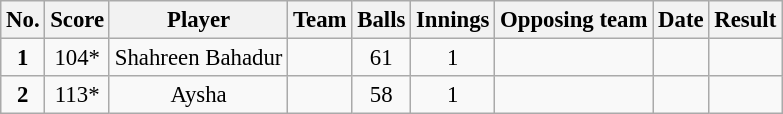<table class="wikitable sortable" style="font-size:95%">
<tr>
<th>No.</th>
<th>Score</th>
<th>Player</th>
<th>Team</th>
<th>Balls</th>
<th>Innings</th>
<th>Opposing team</th>
<th>Date</th>
<th>Result</th>
</tr>
<tr align="center";>
<td><strong>1</strong></td>
<td>104*</td>
<td>Shahreen Bahadur</td>
<td></td>
<td> 61</td>
<td>1</td>
<td></td>
<td></td>
<td></td>
</tr>
<tr align="center";>
<td><strong>2</strong></td>
<td>113*</td>
<td>Aysha</td>
<td></td>
<td> 58</td>
<td>1</td>
<td></td>
<td></td>
<td></td>
</tr>
</table>
